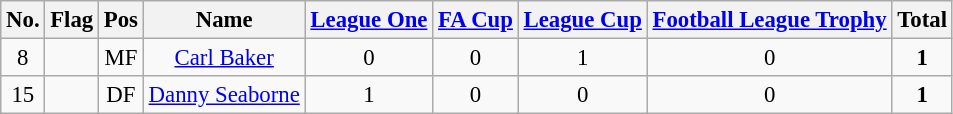<table class="wikitable sortable" style="text-align:center; font-size:95%">
<tr>
<th>No.</th>
<th>Flag</th>
<th>Pos</th>
<th>Name</th>
<th><a href='#'>League One</a></th>
<th><a href='#'>FA Cup</a></th>
<th><a href='#'>League Cup</a></th>
<th><a href='#'>Football League Trophy</a></th>
<th>Total</th>
</tr>
<tr>
<td>8</td>
<td></td>
<td>MF</td>
<td><a href='#'>Carl Baker</a></td>
<td>0</td>
<td>0</td>
<td>1</td>
<td>0</td>
<td><strong>1</strong></td>
</tr>
<tr>
<td>15</td>
<td></td>
<td>DF</td>
<td><a href='#'>Danny Seaborne</a></td>
<td>1</td>
<td>0</td>
<td>0</td>
<td>0</td>
<td><strong>1</strong></td>
</tr>
</table>
